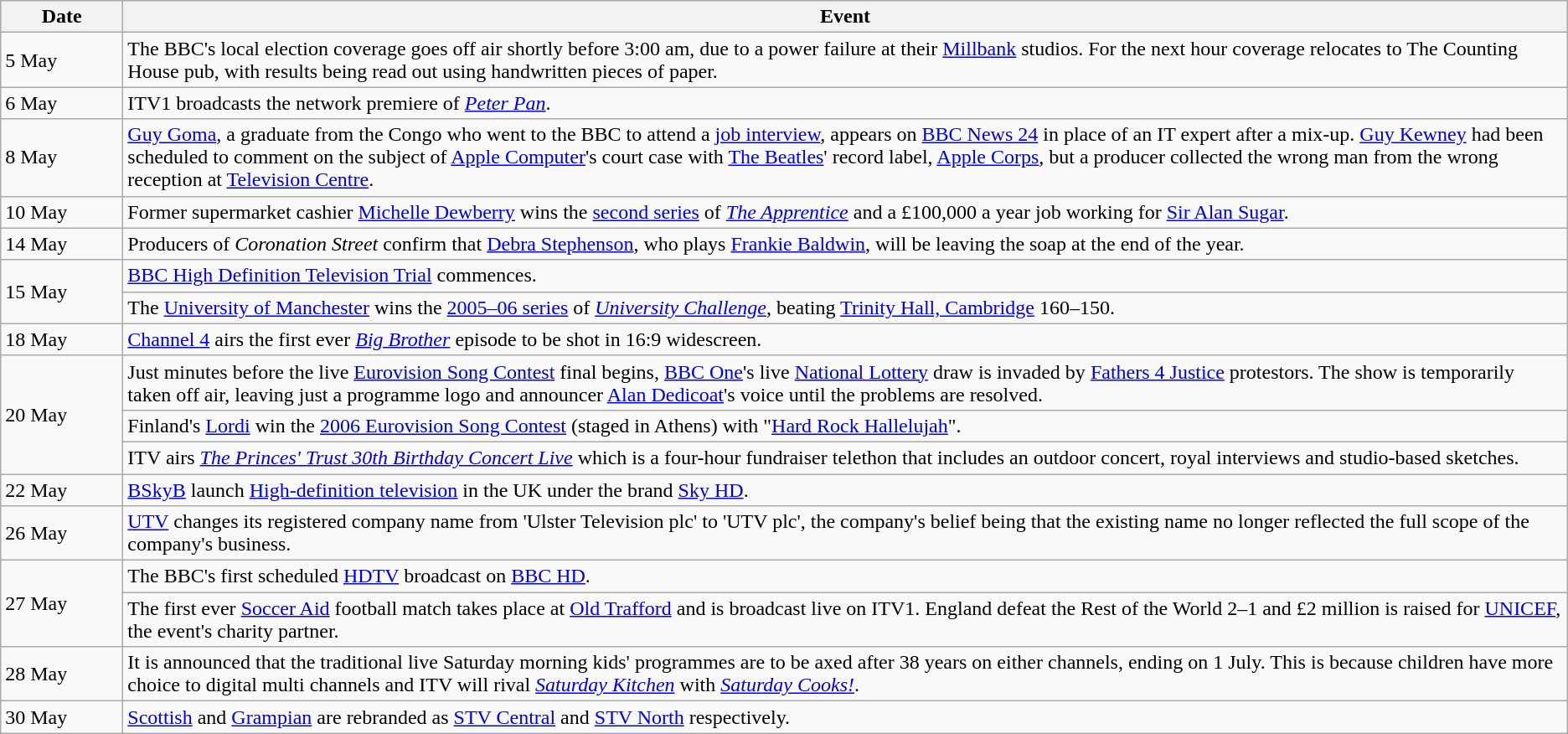<table class="wikitable">
<tr>
<th width=90>Date</th>
<th>Event</th>
</tr>
<tr>
<td>5 May</td>
<td>The BBC's local election coverage goes off air shortly before 3:00 am, due to a power failure at their <a href='#'>Millbank</a> studios. For the next hour coverage relocates to The Counting House pub, with results being read out using handwritten pieces of paper.</td>
</tr>
<tr>
<td>6 May</td>
<td>ITV1 broadcasts the network premiere of <em><a href='#'>Peter Pan</a></em>.</td>
</tr>
<tr>
<td>8 May</td>
<td><a href='#'>Guy Goma</a>, a graduate from the Congo who went to the BBC to attend a <a href='#'>job interview</a>, appears on <a href='#'>BBC News 24</a> in place of an IT expert after a mix-up. <a href='#'>Guy Kewney</a> had been scheduled to comment on the subject of <a href='#'>Apple Computer</a>'s court case with <a href='#'>The Beatles</a>' record label, <a href='#'>Apple Corps</a>, but a producer collected the wrong man from the wrong reception at <a href='#'>Television Centre</a>.</td>
</tr>
<tr>
<td>10 May</td>
<td>Former supermarket cashier <a href='#'>Michelle Dewberry</a> wins the <a href='#'>second series</a> of <em><a href='#'>The Apprentice</a></em> and a £100,000 a year job working for <a href='#'>Sir Alan Sugar</a>.</td>
</tr>
<tr>
<td>14 May</td>
<td>Producers of <em>Coronation Street</em> confirm that <a href='#'>Debra Stephenson</a>, who plays <a href='#'>Frankie Baldwin</a>, will be leaving the soap at the end of the year.</td>
</tr>
<tr>
<td rowspan=2>15 May</td>
<td><a href='#'>BBC High Definition Television Trial</a> commences.</td>
</tr>
<tr>
<td>The <a href='#'>University of Manchester</a> wins the <a href='#'>2005–06 series</a> of <em><a href='#'>University Challenge</a></em>, beating <a href='#'>Trinity Hall, Cambridge</a> 160–150.</td>
</tr>
<tr>
<td>18 May</td>
<td><a href='#'>Channel 4</a> airs the first ever <em><a href='#'>Big Brother</a></em> episode to be shot in 16:9 widescreen.</td>
</tr>
<tr>
<td rowspan=3>20 May</td>
<td>Just minutes before the live <a href='#'>Eurovision Song Contest</a> final begins, <a href='#'>BBC One</a>'s live <a href='#'>National Lottery</a> draw is invaded by <a href='#'>Fathers 4 Justice</a> protestors. The show is temporarily taken off air, leaving just a programme logo and announcer <a href='#'>Alan Dedicoat</a>'s voice until the problems are resolved.</td>
</tr>
<tr>
<td>Finland's <a href='#'>Lordi</a> win the <a href='#'>2006 Eurovision Song Contest</a> (staged in Athens) with "<a href='#'>Hard Rock Hallelujah</a>".</td>
</tr>
<tr>
<td>ITV airs <em><a href='#'>The Princes' Trust 30th Birthday Concert Live</a></em> which is a four-hour fundraiser telethon that includes an outdoor concert, royal interviews and studio-based sketches.</td>
</tr>
<tr>
<td>22 May</td>
<td><a href='#'>BSkyB</a> launch <a href='#'>High-definition television</a> in the UK under the brand <a href='#'>Sky HD</a>.</td>
</tr>
<tr>
<td>26 May</td>
<td><a href='#'>UTV</a> changes its registered company name from 'Ulster Television plc' to 'UTV plc', the company's belief being that the existing name no longer reflected the full scope of the company's business.</td>
</tr>
<tr>
<td rowspan=2>27 May</td>
<td>The BBC's first scheduled <a href='#'>HDTV</a> broadcast on <a href='#'>BBC HD</a>.</td>
</tr>
<tr>
<td>The first ever <a href='#'>Soccer Aid</a> football match takes place at <a href='#'>Old Trafford</a> and is broadcast live on ITV1. England defeat the Rest of the World 2–1 and £2 million is raised for <a href='#'>UNICEF</a>, the event's charity partner.</td>
</tr>
<tr>
<td>28 May</td>
<td>It is announced that the traditional live Saturday morning kids' programmes are to be axed after 38 years on either channels, ending on 1 July. This is because children have more choice to digital multi channels and ITV will rival <em><a href='#'>Saturday Kitchen</a></em> with <em><a href='#'>Saturday Cooks!</a></em>.</td>
</tr>
<tr>
<td>30 May</td>
<td><a href='#'>Scottish</a> and <a href='#'>Grampian</a> are rebranded as <a href='#'>STV Central</a> and <a href='#'>STV North</a> respectively.</td>
</tr>
</table>
